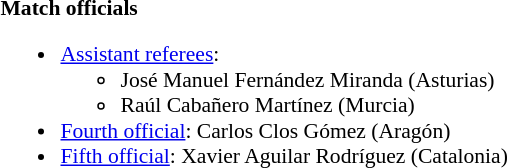<table width=100% style="font-size: 90%">
<tr>
<td width=50% valign=top><br><strong>Match officials</strong><ul><li><a href='#'>Assistant referees</a>:<ul><li>José Manuel Fernández Miranda (Asturias)</li><li>Raúl Cabañero Martínez (Murcia)</li></ul></li><li><a href='#'>Fourth official</a>: Carlos Clos Gómez (Aragón)</li><li><a href='#'>Fifth official</a>: Xavier Aguilar Rodríguez  (Catalonia)</li></ul></td>
</tr>
</table>
